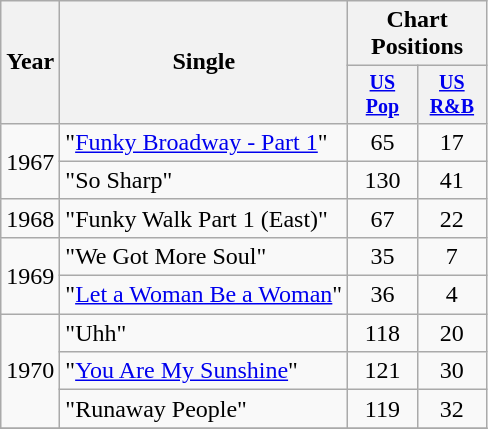<table class="wikitable" style="text-align:center;">
<tr>
<th rowspan="2">Year</th>
<th rowspan="2">Single</th>
<th colspan="2">Chart Positions</th>
</tr>
<tr style="font-size:smaller;">
<th width="40"><a href='#'>US Pop</a></th>
<th width="40"><a href='#'>US<br>R&B</a></th>
</tr>
<tr>
<td rowspan="2">1967</td>
<td align="left">"<a href='#'>Funky Broadway - Part 1</a>"</td>
<td>65</td>
<td>17</td>
</tr>
<tr>
<td align="left">"So Sharp"</td>
<td>130</td>
<td>41</td>
</tr>
<tr>
<td rowspan="1">1968</td>
<td align="left">"Funky Walk Part 1 (East)"</td>
<td>67</td>
<td>22</td>
</tr>
<tr>
<td rowspan="2">1969</td>
<td align="left">"We Got More Soul"</td>
<td>35</td>
<td>7</td>
</tr>
<tr>
<td align="left">"<a href='#'>Let a Woman Be a Woman</a>"</td>
<td>36</td>
<td>4</td>
</tr>
<tr>
<td rowspan="3">1970</td>
<td align="left">"Uhh"</td>
<td>118</td>
<td>20</td>
</tr>
<tr>
<td align="left">"<a href='#'>You Are My Sunshine</a>"</td>
<td>121</td>
<td>30</td>
</tr>
<tr>
<td align="left">"Runaway People"</td>
<td>119</td>
<td>32</td>
</tr>
<tr>
</tr>
</table>
